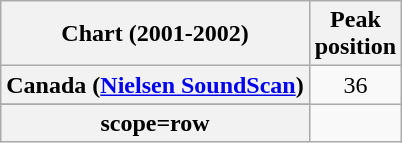<table class="wikitable sortable plainrowheaders" style="text-align:center">
<tr>
<th scope="col">Chart (2001-2002)</th>
<th scope="col">Peak<br>position</th>
</tr>
<tr>
<th scope="row">Canada (<a href='#'>Nielsen SoundScan</a>)</th>
<td style="text-align:center">36</td>
</tr>
<tr>
</tr>
<tr>
</tr>
<tr>
</tr>
<tr>
<th>scope=row</th>
</tr>
</table>
